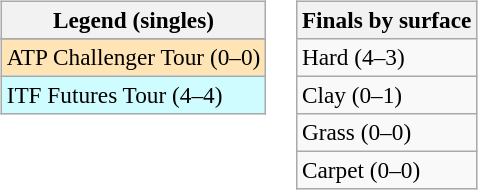<table>
<tr valign=top>
<td><br><table class=wikitable style=font-size:97%>
<tr>
<th>Legend (singles)</th>
</tr>
<tr bgcolor=e5d1cb>
</tr>
<tr bgcolor=moccasin>
<td>ATP Challenger Tour (0–0)</td>
</tr>
<tr bgcolor=cffcff>
<td>ITF Futures Tour (4–4)</td>
</tr>
</table>
</td>
<td><br><table class=wikitable style=font-size:97%>
<tr>
<th>Finals by surface</th>
</tr>
<tr>
<td>Hard (4–3)</td>
</tr>
<tr>
<td>Clay (0–1)</td>
</tr>
<tr>
<td>Grass (0–0)</td>
</tr>
<tr>
<td>Carpet (0–0)</td>
</tr>
</table>
</td>
</tr>
</table>
